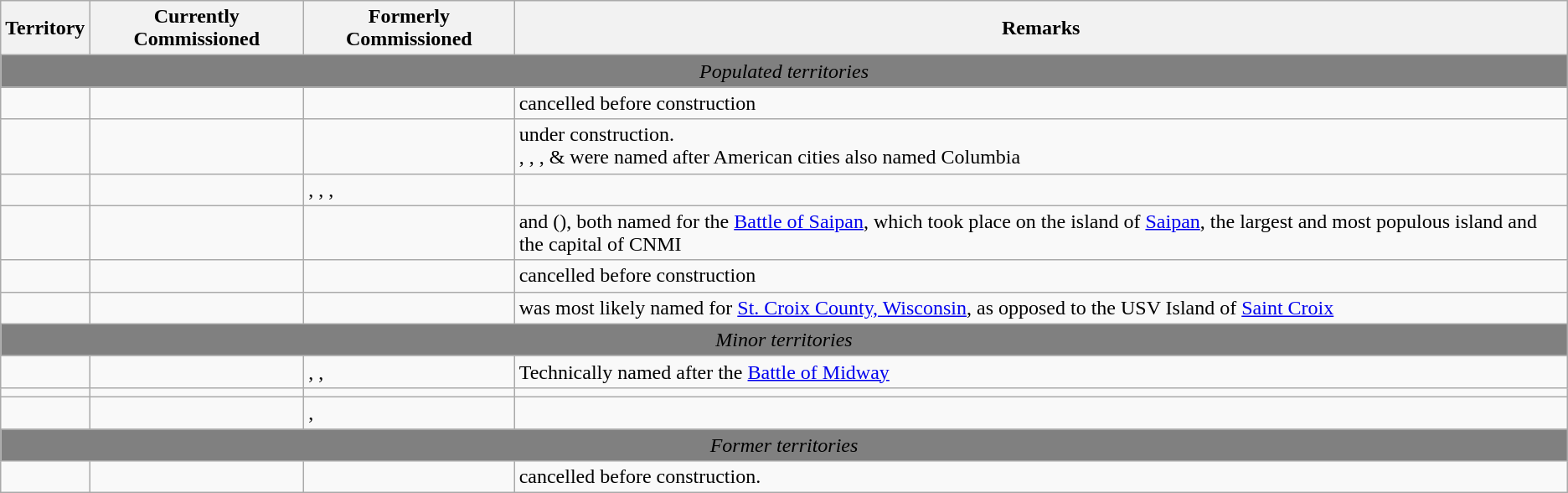<table class="wikitable sortable" border="1">
<tr>
<th>Territory</th>
<th>Currently Commissioned</th>
<th>Formerly Commissioned</th>
<th>Remarks</th>
</tr>
<tr>
<td colspan=4 align=center style="background:grey"><em>Populated territories</em></td>
</tr>
<tr>
<td></td>
<td></td>
<td></td>
<td> cancelled before construction</td>
</tr>
<tr>
<td></td>
<td></td>
<td></td>
<td> under construction. <br> , , , &  were named after American cities also named Columbia</td>
</tr>
<tr>
<td></td>
<td></td>
<td>, , , </td>
<td></td>
</tr>
<tr>
<td></td>
<td></td>
<td></td>
<td> and (), both named for the <a href='#'>Battle of Saipan</a>, which took place on the island of <a href='#'>Saipan</a>, the largest and most populous island and the capital of CNMI</td>
</tr>
<tr>
<td></td>
<td></td>
<td></td>
<td> cancelled before construction</td>
</tr>
<tr>
<td></td>
<td></td>
<td></td>
<td> was most likely named for <a href='#'>St. Croix County, Wisconsin</a>, as opposed to the USV Island of <a href='#'>Saint Croix</a></td>
</tr>
<tr>
<td colspan=4 align=center style="background:grey"><em>Minor territories</em></td>
</tr>
<tr>
<td></td>
<td></td>
<td>, , </td>
<td>Technically named after the <a href='#'>Battle of Midway</a></td>
</tr>
<tr>
<td></td>
<td></td>
<td></td>
<td></td>
</tr>
<tr>
<td></td>
<td></td>
<td>, </td>
<td></td>
</tr>
<tr>
<td colspan=4 align=center style="background:grey"><em>Former territories</em></td>
</tr>
<tr>
<td></td>
<td></td>
<td></td>
<td> cancelled before construction.</td>
</tr>
</table>
